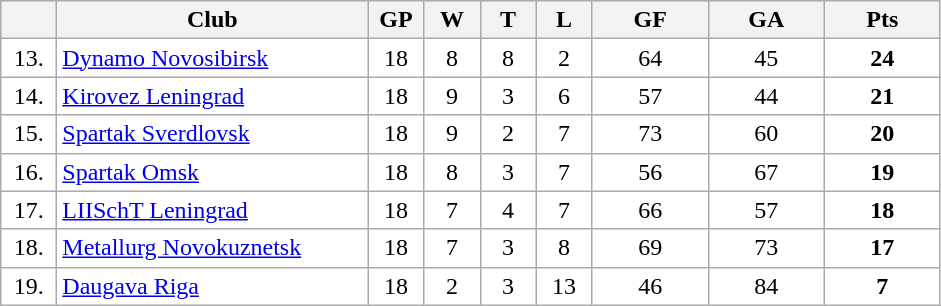<table class="wikitable">
<tr>
<th width="30"></th>
<th width="200">Club</th>
<th width="30">GP</th>
<th width="30">W</th>
<th width="30">T</th>
<th width="30">L</th>
<th width="70">GF</th>
<th width="70">GA</th>
<th width="70">Pts</th>
</tr>
<tr bgcolor="#FFFFFF" align="center">
<td>13.</td>
<td align="left"><a href='#'>Dynamo Novosibirsk</a></td>
<td>18</td>
<td>8</td>
<td>8</td>
<td>2</td>
<td>64</td>
<td>45</td>
<td><strong>24</strong></td>
</tr>
<tr bgcolor="#FFFFFF" align="center">
<td>14.</td>
<td align="left"><a href='#'>Kirovez Leningrad</a></td>
<td>18</td>
<td>9</td>
<td>3</td>
<td>6</td>
<td>57</td>
<td>44</td>
<td><strong>21</strong></td>
</tr>
<tr bgcolor="#FFFFFF" align="center">
<td>15.</td>
<td align="left"><a href='#'>Spartak Sverdlovsk</a></td>
<td>18</td>
<td>9</td>
<td>2</td>
<td>7</td>
<td>73</td>
<td>60</td>
<td><strong>20</strong></td>
</tr>
<tr bgcolor="#FFFFFF" align="center">
<td>16.</td>
<td align="left"><a href='#'>Spartak Omsk</a></td>
<td>18</td>
<td>8</td>
<td>3</td>
<td>7</td>
<td>56</td>
<td>67</td>
<td><strong>19</strong></td>
</tr>
<tr bgcolor="#FFFFFF" align="center">
<td>17.</td>
<td align="left"><a href='#'>LIISchT Leningrad</a></td>
<td>18</td>
<td>7</td>
<td>4</td>
<td>7</td>
<td>66</td>
<td>57</td>
<td><strong>18</strong></td>
</tr>
<tr bgcolor="#FFFFFF" align="center">
<td>18.</td>
<td align="left"><a href='#'>Metallurg Novokuznetsk</a></td>
<td>18</td>
<td>7</td>
<td>3</td>
<td>8</td>
<td>69</td>
<td>73</td>
<td><strong>17</strong></td>
</tr>
<tr bgcolor="#FFFFFF" align="center">
<td>19.</td>
<td align="left"><a href='#'>Daugava Riga</a></td>
<td>18</td>
<td>2</td>
<td>3</td>
<td>13</td>
<td>46</td>
<td>84</td>
<td><strong>7</strong></td>
</tr>
</table>
